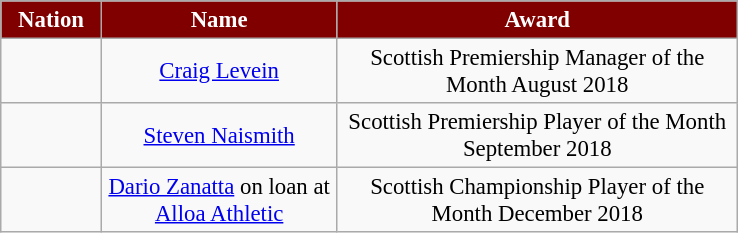<table class="wikitable" style="font-size: 95%; text-align: center;">
<tr>
<th scope="col" style="background:maroon; color:white; width:60px;">Nation</th>
<th scope="col" style="background:maroon; color:white; width:150px;">Name</th>
<th scope="col" style="background:maroon; color:white; width:260px;">Award</th>
</tr>
<tr>
<td></td>
<td><a href='#'>Craig Levein</a></td>
<td>Scottish Premiership Manager of the Month August 2018</td>
</tr>
<tr>
<td></td>
<td><a href='#'>Steven Naismith</a></td>
<td>Scottish Premiership Player of the Month September 2018</td>
</tr>
<tr>
<td></td>
<td><a href='#'>Dario Zanatta</a> on loan at <a href='#'>Alloa Athletic</a></td>
<td>Scottish Championship Player of the Month December 2018</td>
</tr>
</table>
